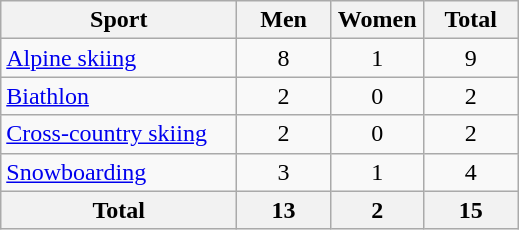<table class="wikitable sortable" style=text-align:center>
<tr>
<th width=150>Sport</th>
<th width=55>Men</th>
<th width=55>Women</th>
<th width=55>Total</th>
</tr>
<tr>
<td align=left><a href='#'>Alpine skiing</a></td>
<td>8</td>
<td>1</td>
<td>9</td>
</tr>
<tr>
<td align=left><a href='#'>Biathlon</a></td>
<td>2</td>
<td>0</td>
<td>2</td>
</tr>
<tr>
<td align=left><a href='#'>Cross-country skiing</a></td>
<td>2</td>
<td>0</td>
<td>2</td>
</tr>
<tr>
<td align=left><a href='#'>Snowboarding</a></td>
<td>3</td>
<td>1</td>
<td>4</td>
</tr>
<tr>
<th>Total</th>
<th>13</th>
<th>2</th>
<th>15</th>
</tr>
</table>
